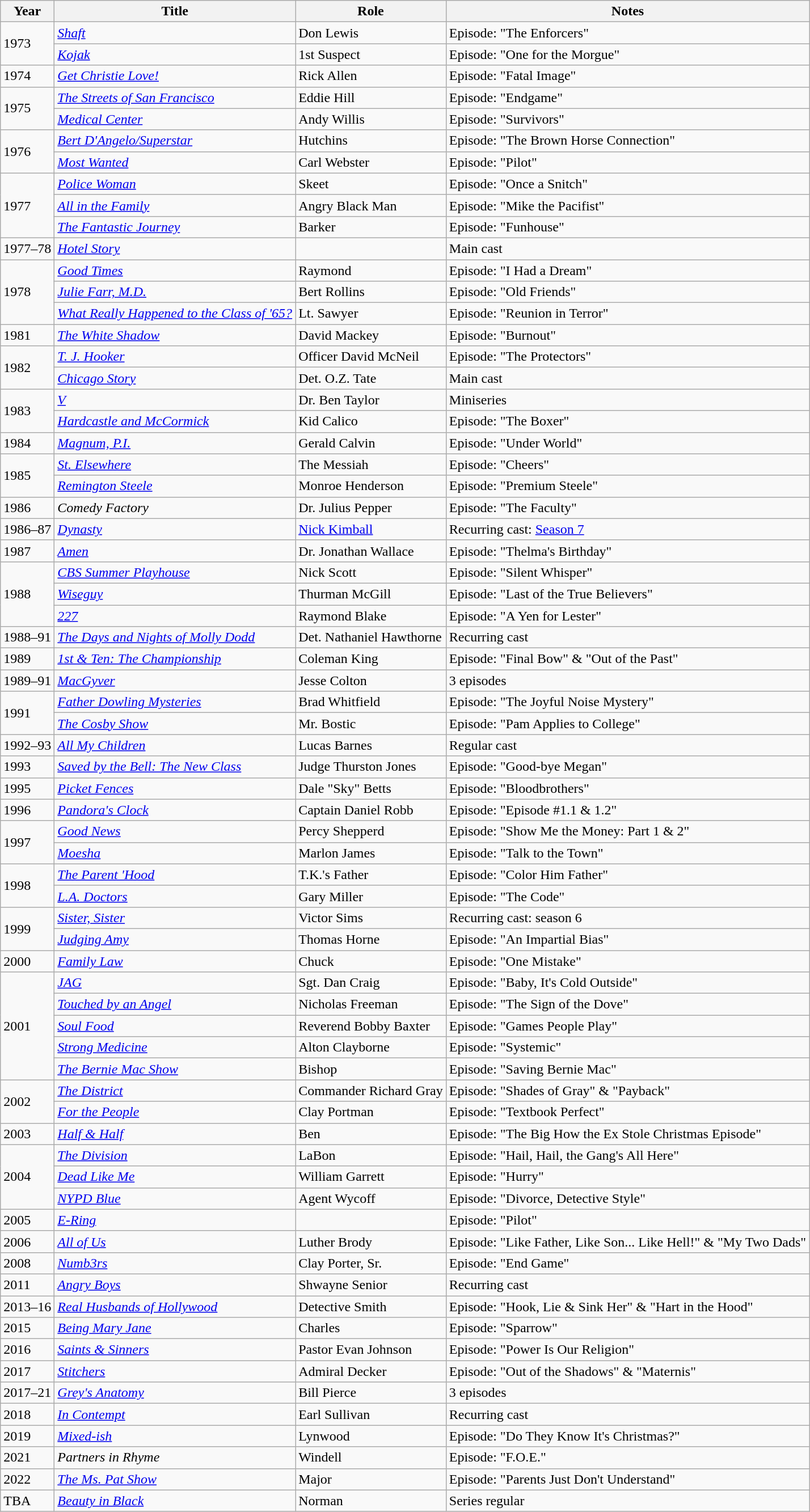<table class="wikitable plainrowheaders sortable" style="margin-right: 0;">
<tr>
<th scope="col">Year</th>
<th scope="col">Title</th>
<th scope="col">Role</th>
<th scope="col" class="unsortable">Notes</th>
</tr>
<tr>
<td rowspan=2>1973</td>
<td><em><a href='#'>Shaft</a></em></td>
<td>Don Lewis</td>
<td>Episode: "The Enforcers"</td>
</tr>
<tr>
<td><em><a href='#'>Kojak</a></em></td>
<td>1st Suspect</td>
<td>Episode: "One for the Morgue"</td>
</tr>
<tr>
<td>1974</td>
<td><em><a href='#'>Get Christie Love!</a></em></td>
<td>Rick Allen</td>
<td>Episode: "Fatal Image"</td>
</tr>
<tr>
<td rowspan=2>1975</td>
<td><em><a href='#'>The Streets of San Francisco</a></em></td>
<td>Eddie Hill</td>
<td>Episode: "Endgame"</td>
</tr>
<tr>
<td><em><a href='#'>Medical Center</a></em></td>
<td>Andy Willis</td>
<td>Episode: "Survivors"</td>
</tr>
<tr>
<td rowspan=2>1976</td>
<td><em><a href='#'>Bert D'Angelo/Superstar</a></em></td>
<td>Hutchins</td>
<td>Episode: "The Brown Horse Connection"</td>
</tr>
<tr>
<td><em><a href='#'>Most Wanted</a></em></td>
<td>Carl Webster</td>
<td>Episode: "Pilot"</td>
</tr>
<tr>
<td rowspan=3>1977</td>
<td><em><a href='#'>Police Woman</a></em></td>
<td>Skeet</td>
<td>Episode: "Once a Snitch"</td>
</tr>
<tr>
<td><em><a href='#'>All in the Family</a></em></td>
<td>Angry Black Man</td>
<td>Episode: "Mike the Pacifist"</td>
</tr>
<tr>
<td><em><a href='#'>The Fantastic Journey</a></em></td>
<td>Barker</td>
<td>Episode: "Funhouse"</td>
</tr>
<tr>
<td>1977–78</td>
<td><em><a href='#'>Hotel Story</a></em></td>
<td></td>
<td>Main cast</td>
</tr>
<tr>
<td rowspan=3>1978</td>
<td><em><a href='#'>Good Times</a></em></td>
<td>Raymond</td>
<td>Episode: "I Had a Dream"</td>
</tr>
<tr>
<td><em><a href='#'>Julie Farr, M.D.</a></em></td>
<td>Bert Rollins</td>
<td>Episode: "Old Friends"</td>
</tr>
<tr>
<td><em><a href='#'>What Really Happened to the Class of '65?</a></em></td>
<td>Lt. Sawyer</td>
<td>Episode: "Reunion in Terror"</td>
</tr>
<tr>
<td>1981</td>
<td><em><a href='#'>The White Shadow</a></em></td>
<td>David Mackey</td>
<td>Episode: "Burnout"</td>
</tr>
<tr>
<td rowspan=2>1982</td>
<td><em><a href='#'>T. J. Hooker</a></em></td>
<td>Officer David McNeil</td>
<td>Episode: "The Protectors"</td>
</tr>
<tr>
<td><em><a href='#'>Chicago Story</a></em></td>
<td>Det. O.Z. Tate</td>
<td>Main cast</td>
</tr>
<tr>
<td rowspan=2>1983</td>
<td><em><a href='#'>V</a></em></td>
<td>Dr. Ben Taylor</td>
<td>Miniseries</td>
</tr>
<tr>
<td><em><a href='#'>Hardcastle and McCormick</a></em></td>
<td>Kid Calico</td>
<td>Episode: "The Boxer"</td>
</tr>
<tr>
<td>1984</td>
<td><em><a href='#'>Magnum, P.I.</a></em></td>
<td>Gerald Calvin</td>
<td>Episode: "Under World"</td>
</tr>
<tr>
<td rowspan=2>1985</td>
<td><em><a href='#'>St. Elsewhere</a></em></td>
<td>The Messiah</td>
<td>Episode: "Cheers"</td>
</tr>
<tr>
<td><em><a href='#'>Remington Steele</a></em></td>
<td>Monroe Henderson</td>
<td>Episode: "Premium Steele"</td>
</tr>
<tr>
<td>1986</td>
<td><em>Comedy Factory</em></td>
<td>Dr. Julius Pepper</td>
<td>Episode: "The Faculty"</td>
</tr>
<tr>
<td>1986–87</td>
<td><em><a href='#'>Dynasty</a></em></td>
<td><a href='#'>Nick Kimball</a></td>
<td>Recurring cast: <a href='#'>Season 7</a></td>
</tr>
<tr>
<td>1987</td>
<td><em><a href='#'>Amen</a></em></td>
<td>Dr. Jonathan Wallace</td>
<td>Episode: "Thelma's Birthday"</td>
</tr>
<tr>
<td rowspan=3>1988</td>
<td><em><a href='#'>CBS Summer Playhouse</a></em></td>
<td>Nick Scott</td>
<td>Episode: "Silent Whisper"</td>
</tr>
<tr>
<td><em><a href='#'>Wiseguy</a></em></td>
<td>Thurman McGill</td>
<td>Episode: "Last of the True Believers"</td>
</tr>
<tr>
<td><em><a href='#'>227</a></em></td>
<td>Raymond Blake</td>
<td>Episode: "A Yen for Lester"</td>
</tr>
<tr>
<td>1988–91</td>
<td><em><a href='#'>The Days and Nights of Molly Dodd</a></em></td>
<td>Det. Nathaniel Hawthorne</td>
<td>Recurring cast</td>
</tr>
<tr>
<td>1989</td>
<td><em><a href='#'>1st & Ten: The Championship</a></em></td>
<td>Coleman King</td>
<td>Episode: "Final Bow" & "Out of the Past"</td>
</tr>
<tr>
<td>1989–91</td>
<td><em><a href='#'>MacGyver</a></em></td>
<td>Jesse Colton</td>
<td>3 episodes</td>
</tr>
<tr>
<td rowspan=2>1991</td>
<td><em><a href='#'>Father Dowling Mysteries</a></em></td>
<td>Brad Whitfield</td>
<td>Episode: "The Joyful Noise Mystery"</td>
</tr>
<tr>
<td><em><a href='#'>The Cosby Show</a></em></td>
<td>Mr. Bostic</td>
<td>Episode: "Pam Applies to College"</td>
</tr>
<tr>
<td>1992–93</td>
<td><em><a href='#'>All My Children</a></em></td>
<td>Lucas Barnes</td>
<td>Regular cast</td>
</tr>
<tr>
<td>1993</td>
<td><em><a href='#'>Saved by the Bell: The New Class</a></em></td>
<td>Judge Thurston Jones</td>
<td>Episode: "Good-bye Megan"</td>
</tr>
<tr>
<td>1995</td>
<td><em><a href='#'>Picket Fences</a></em></td>
<td>Dale "Sky" Betts</td>
<td>Episode: "Bloodbrothers"</td>
</tr>
<tr>
<td>1996</td>
<td><em><a href='#'>Pandora's Clock</a></em></td>
<td>Captain Daniel Robb</td>
<td>Episode: "Episode #1.1 & 1.2"</td>
</tr>
<tr>
<td rowspan=2>1997</td>
<td><em><a href='#'>Good News</a></em></td>
<td>Percy Shepperd</td>
<td>Episode: "Show Me the Money: Part 1 & 2"</td>
</tr>
<tr>
<td><em><a href='#'>Moesha</a></em></td>
<td>Marlon James</td>
<td>Episode: "Talk to the Town"</td>
</tr>
<tr>
<td rowspan=2>1998</td>
<td><em><a href='#'>The Parent 'Hood</a></em></td>
<td>T.K.'s Father</td>
<td>Episode: "Color Him Father"</td>
</tr>
<tr>
<td><em><a href='#'>L.A. Doctors</a></em></td>
<td>Gary Miller</td>
<td>Episode: "The Code"</td>
</tr>
<tr>
<td rowspan=2>1999</td>
<td><em><a href='#'>Sister, Sister</a></em></td>
<td>Victor Sims</td>
<td>Recurring cast: season 6</td>
</tr>
<tr>
<td><em><a href='#'>Judging Amy</a></em></td>
<td>Thomas Horne</td>
<td>Episode: "An Impartial Bias"</td>
</tr>
<tr>
<td>2000</td>
<td><em><a href='#'>Family Law</a></em></td>
<td>Chuck</td>
<td>Episode: "One Mistake"</td>
</tr>
<tr>
<td rowspan=5>2001</td>
<td><em><a href='#'>JAG</a></em></td>
<td>Sgt. Dan Craig</td>
<td>Episode: "Baby, It's Cold Outside"</td>
</tr>
<tr>
<td><em><a href='#'>Touched by an Angel</a></em></td>
<td>Nicholas Freeman</td>
<td>Episode: "The Sign of the Dove"</td>
</tr>
<tr>
<td><em><a href='#'>Soul Food</a></em></td>
<td>Reverend Bobby Baxter</td>
<td>Episode: "Games People Play"</td>
</tr>
<tr>
<td><em><a href='#'>Strong Medicine</a></em></td>
<td>Alton Clayborne</td>
<td>Episode: "Systemic"</td>
</tr>
<tr>
<td><em><a href='#'>The Bernie Mac Show</a></em></td>
<td>Bishop</td>
<td>Episode: "Saving Bernie Mac"</td>
</tr>
<tr>
<td rowspan=2>2002</td>
<td><em><a href='#'>The District</a></em></td>
<td>Commander Richard Gray</td>
<td>Episode: "Shades of Gray" & "Payback"</td>
</tr>
<tr>
<td><em><a href='#'>For the People</a></em></td>
<td>Clay Portman</td>
<td>Episode: "Textbook Perfect"</td>
</tr>
<tr>
<td>2003</td>
<td><em><a href='#'>Half & Half</a></em></td>
<td>Ben</td>
<td>Episode: "The Big How the Ex Stole Christmas Episode"</td>
</tr>
<tr>
<td rowspan=3>2004</td>
<td><em><a href='#'>The Division</a></em></td>
<td>LaBon</td>
<td>Episode: "Hail, Hail, the Gang's All Here"</td>
</tr>
<tr>
<td><em><a href='#'>Dead Like Me</a></em></td>
<td>William Garrett</td>
<td>Episode: "Hurry"</td>
</tr>
<tr>
<td><em><a href='#'>NYPD Blue</a></em></td>
<td>Agent Wycoff</td>
<td>Episode: "Divorce, Detective Style"</td>
</tr>
<tr>
<td>2005</td>
<td><em><a href='#'>E-Ring</a></em></td>
<td></td>
<td>Episode: "Pilot"</td>
</tr>
<tr>
<td>2006</td>
<td><em><a href='#'>All of Us</a></em></td>
<td>Luther Brody</td>
<td>Episode: "Like Father, Like Son... Like Hell!" & "My Two Dads"</td>
</tr>
<tr>
<td>2008</td>
<td><em><a href='#'>Numb3rs</a></em></td>
<td>Clay Porter, Sr.</td>
<td>Episode: "End Game"</td>
</tr>
<tr>
<td>2011</td>
<td><em><a href='#'>Angry Boys</a></em></td>
<td>Shwayne Senior</td>
<td>Recurring cast</td>
</tr>
<tr>
<td>2013–16</td>
<td><em><a href='#'>Real Husbands of Hollywood</a></em></td>
<td>Detective Smith</td>
<td>Episode: "Hook, Lie & Sink Her" & "Hart in the Hood"</td>
</tr>
<tr>
<td>2015</td>
<td><em><a href='#'>Being Mary Jane</a></em></td>
<td>Charles</td>
<td>Episode: "Sparrow"</td>
</tr>
<tr>
<td>2016</td>
<td><em><a href='#'>Saints & Sinners</a></em></td>
<td>Pastor Evan Johnson</td>
<td>Episode: "Power Is Our Religion"</td>
</tr>
<tr>
<td>2017</td>
<td><em><a href='#'>Stitchers</a></em></td>
<td>Admiral Decker</td>
<td>Episode: "Out of the Shadows" & "Maternis"</td>
</tr>
<tr>
<td>2017–21</td>
<td><em><a href='#'>Grey's Anatomy</a></em></td>
<td>Bill Pierce</td>
<td>3 episodes</td>
</tr>
<tr>
<td>2018</td>
<td><em><a href='#'>In Contempt</a></em></td>
<td>Earl Sullivan</td>
<td>Recurring cast</td>
</tr>
<tr>
<td>2019</td>
<td><em><a href='#'>Mixed-ish</a></em></td>
<td>Lynwood</td>
<td>Episode: "Do They Know It's Christmas?"</td>
</tr>
<tr>
<td>2021</td>
<td><em>Partners in Rhyme</em></td>
<td>Windell</td>
<td>Episode: "F.O.E."</td>
</tr>
<tr>
<td>2022</td>
<td><em><a href='#'>The Ms. Pat Show</a></em></td>
<td>Major</td>
<td>Episode: "Parents Just Don't Understand"</td>
</tr>
<tr>
<td>TBA</td>
<td><em><a href='#'>Beauty in Black</a></em></td>
<td>Norman</td>
<td>Series regular</td>
</tr>
</table>
